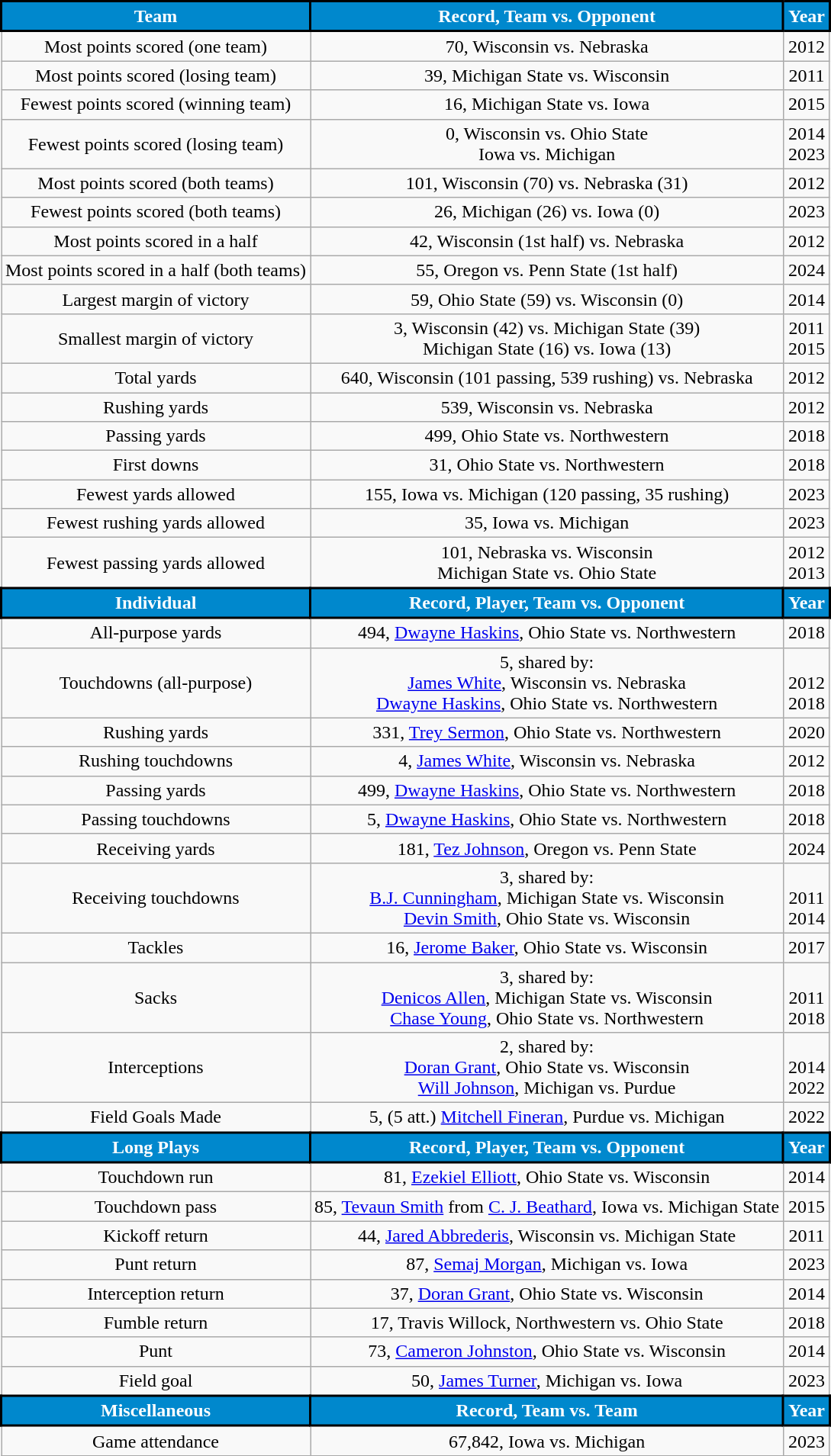<table class="wikitable" style="text-align:center">
<tr>
<th style="background:#0088cd; color:#FFFFFF; border:2px solid #000000;">Team</th>
<th style="background:#0088cd; color:#FFFFFF; border:2px solid #000000;">Record, Team vs. Opponent</th>
<th style="background:#0088cd; color:#FFFFFF; border:2px solid #000000;">Year</th>
</tr>
<tr>
<td>Most points scored (one team)</td>
<td>70, Wisconsin vs. Nebraska</td>
<td>2012</td>
</tr>
<tr>
<td>Most points scored (losing team)</td>
<td>39, Michigan State vs. Wisconsin</td>
<td>2011</td>
</tr>
<tr>
<td>Fewest points scored (winning team)</td>
<td>16, Michigan State vs. Iowa</td>
<td>2015</td>
</tr>
<tr>
<td>Fewest points scored (losing team)</td>
<td>0, Wisconsin vs. Ohio State<br>Iowa vs. Michigan</td>
<td>2014<br>2023</td>
</tr>
<tr>
<td>Most points scored (both teams)</td>
<td>101, Wisconsin (70) vs. Nebraska (31)</td>
<td>2012</td>
</tr>
<tr>
<td>Fewest points scored (both teams)</td>
<td>26, Michigan (26) vs. Iowa (0)</td>
<td>2023</td>
</tr>
<tr>
<td>Most points scored in a half</td>
<td>42, Wisconsin (1st half) vs. Nebraska</td>
<td>2012</td>
</tr>
<tr>
<td>Most points scored in a half (both teams)</td>
<td>55, Oregon vs. Penn State (1st half)</td>
<td>2024</td>
</tr>
<tr>
<td>Largest margin of victory</td>
<td>59, Ohio State (59) vs. Wisconsin (0)</td>
<td>2014</td>
</tr>
<tr>
<td>Smallest margin of victory</td>
<td>3, Wisconsin (42) vs. Michigan State (39)<br>Michigan State (16) vs. Iowa (13)</td>
<td>2011<br>2015</td>
</tr>
<tr>
<td>Total yards</td>
<td>640, Wisconsin (101 passing, 539 rushing) vs. Nebraska</td>
<td>2012</td>
</tr>
<tr>
<td>Rushing yards</td>
<td>539, Wisconsin vs. Nebraska</td>
<td>2012</td>
</tr>
<tr>
<td>Passing yards</td>
<td>499, Ohio State vs. Northwestern</td>
<td>2018</td>
</tr>
<tr>
<td>First downs</td>
<td>31, Ohio State vs. Northwestern</td>
<td>2018</td>
</tr>
<tr>
<td>Fewest yards allowed</td>
<td>155, Iowa vs. Michigan (120 passing, 35 rushing)</td>
<td>2023</td>
</tr>
<tr>
<td>Fewest rushing yards allowed</td>
<td>35, Iowa vs. Michigan</td>
<td>2023</td>
</tr>
<tr>
<td>Fewest passing yards allowed</td>
<td>101, Nebraska vs. Wisconsin<br>Michigan State vs. Ohio State</td>
<td>2012<br>2013</td>
</tr>
<tr>
<th style="background:#0088cd; color:#FFFFFF; border:2px solid #000000;">Individual</th>
<th style="background:#0088cd; color:#FFFFFF; border:2px solid #000000;">Record, Player, Team vs. Opponent</th>
<th style="background:#0088cd; color:#FFFFFF; border:2px solid #000000;">Year</th>
</tr>
<tr>
<td>All-purpose yards</td>
<td>494, <a href='#'>Dwayne Haskins</a>, Ohio State vs. Northwestern</td>
<td>2018</td>
</tr>
<tr>
<td>Touchdowns (all-purpose)</td>
<td>5, shared by:<br><a href='#'>James White</a>, Wisconsin vs. Nebraska<br><a href='#'>Dwayne Haskins</a>, Ohio State vs. Northwestern</td>
<td> <br>2012<br>2018</td>
</tr>
<tr>
<td>Rushing yards</td>
<td>331, <a href='#'>Trey Sermon</a>, Ohio State vs. Northwestern</td>
<td>2020</td>
</tr>
<tr>
<td>Rushing touchdowns</td>
<td>4, <a href='#'>James White</a>, Wisconsin vs. Nebraska</td>
<td>2012</td>
</tr>
<tr>
<td>Passing yards</td>
<td>499, <a href='#'>Dwayne Haskins</a>, Ohio State vs. Northwestern</td>
<td>2018</td>
</tr>
<tr>
<td>Passing touchdowns</td>
<td>5, <a href='#'>Dwayne Haskins</a>, Ohio State vs. Northwestern</td>
<td>2018</td>
</tr>
<tr>
<td>Receiving yards</td>
<td>181, <a href='#'>Tez Johnson</a>, Oregon vs. Penn State</td>
<td>2024</td>
</tr>
<tr>
<td>Receiving touchdowns</td>
<td>3, shared by:<br><a href='#'>B.J. Cunningham</a>, Michigan State vs. Wisconsin<br><a href='#'>Devin Smith</a>, Ohio State vs. Wisconsin</td>
<td> <br>2011<br>2014</td>
</tr>
<tr>
<td>Tackles</td>
<td>16, <a href='#'>Jerome Baker</a>, Ohio State vs. Wisconsin</td>
<td>2017</td>
</tr>
<tr>
<td>Sacks</td>
<td>3, shared by:<br><a href='#'>Denicos Allen</a>, Michigan State vs. Wisconsin<br><a href='#'>Chase Young</a>, Ohio State vs. Northwestern</td>
<td> <br>2011<br>2018</td>
</tr>
<tr>
<td>Interceptions</td>
<td>2, shared by:<br><a href='#'>Doran Grant</a>, Ohio State vs. Wisconsin<br><a href='#'>Will Johnson</a>, Michigan vs. Purdue</td>
<td> <br>2014<br>2022</td>
</tr>
<tr>
<td>Field Goals Made</td>
<td>5, (5 att.) <a href='#'>Mitchell Fineran</a>, Purdue vs. Michigan</td>
<td>2022</td>
</tr>
<tr>
<th style="background:#0088cd; color:#FFFFFF; border:2px solid #000000;">Long Plays</th>
<th style="background:#0088cd; color:#FFFFFF; border:2px solid #000000;">Record, Player, Team vs. Opponent</th>
<th style="background:#0088cd; color:#FFFFFF; border:2px solid #000000;">Year</th>
</tr>
<tr>
<td>Touchdown run</td>
<td>81, <a href='#'>Ezekiel Elliott</a>, Ohio State vs. Wisconsin</td>
<td>2014</td>
</tr>
<tr>
<td>Touchdown pass</td>
<td>85, <a href='#'>Tevaun Smith</a> from <a href='#'>C. J. Beathard</a>, Iowa vs. Michigan State</td>
<td>2015</td>
</tr>
<tr>
<td>Kickoff return</td>
<td>44, <a href='#'>Jared Abbrederis</a>, Wisconsin vs. Michigan State</td>
<td>2011</td>
</tr>
<tr>
<td>Punt return</td>
<td>87, <a href='#'>Semaj Morgan</a>, Michigan vs. Iowa</td>
<td>2023</td>
</tr>
<tr>
<td>Interception return</td>
<td>37, <a href='#'>Doran Grant</a>, Ohio State vs. Wisconsin</td>
<td>2014</td>
</tr>
<tr>
<td>Fumble return</td>
<td>17, Travis Willock, Northwestern vs. Ohio State</td>
<td>2018</td>
</tr>
<tr>
<td>Punt</td>
<td>73, <a href='#'>Cameron Johnston</a>, Ohio State vs. Wisconsin</td>
<td>2014</td>
</tr>
<tr>
<td>Field goal</td>
<td>50, <a href='#'>James Turner</a>, Michigan vs. Iowa</td>
<td>2023</td>
</tr>
<tr>
<th style="background:#0088cd; color:#FFFFFF; border:2px solid #000000;">Miscellaneous</th>
<th style="background:#0088cd; color:#FFFFFF; border:2px solid #000000;">Record, Team vs. Team</th>
<th style="background:#0088cd; color:#FFFFFF; border:2px solid #000000;">Year</th>
</tr>
<tr>
<td>Game attendance</td>
<td>67,842, Iowa vs. Michigan</td>
<td>2023</td>
</tr>
<tr>
</tr>
</table>
